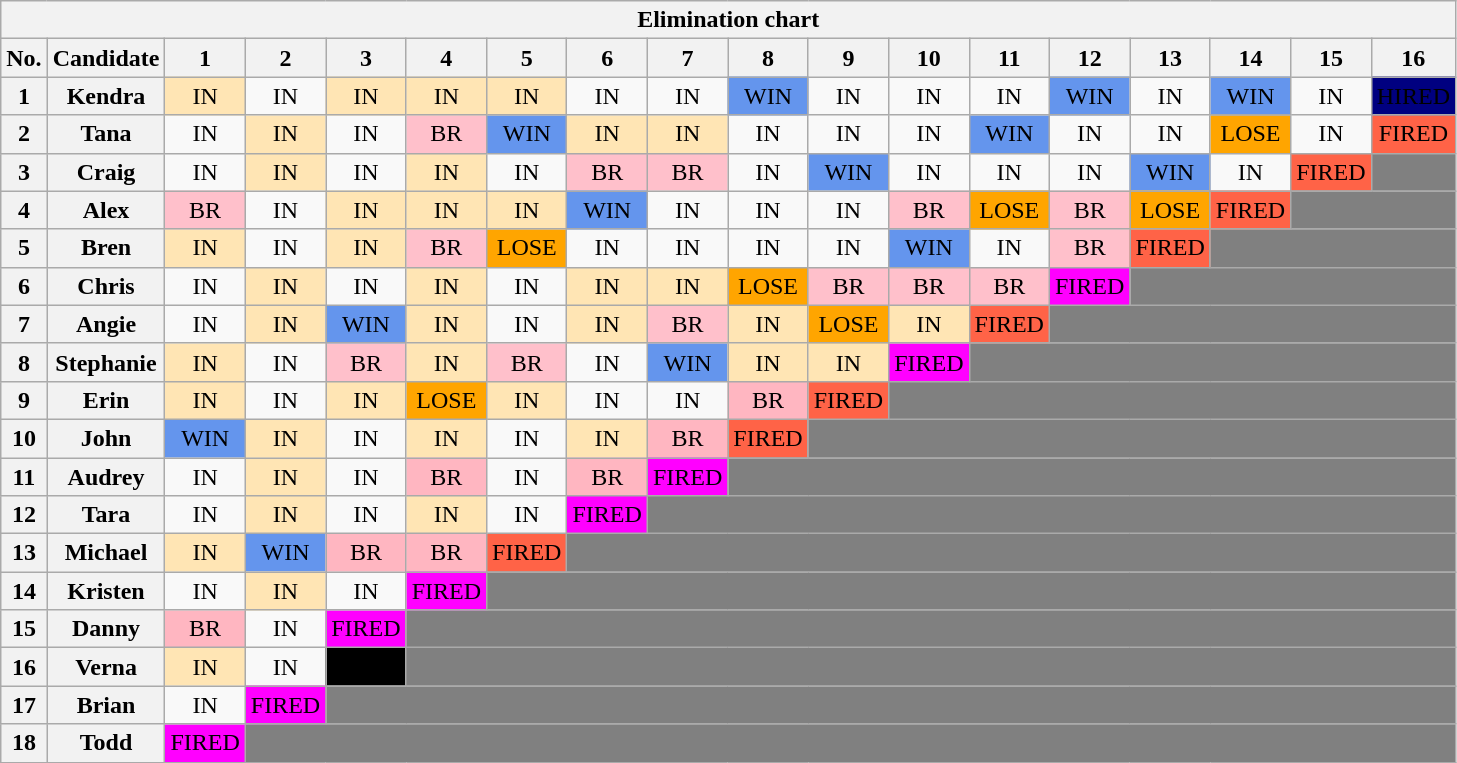<table class="wikitable" style="text-align:center;">
<tr>
<th colspan="18">Elimination chart</th>
</tr>
<tr>
<th>No.</th>
<th>Candidate</th>
<th>1</th>
<th>2</th>
<th>3</th>
<th>4</th>
<th>5</th>
<th>6</th>
<th>7</th>
<th>8</th>
<th>9</th>
<th>10</th>
<th>11</th>
<th>12</th>
<th>13</th>
<th>14</th>
<th>15</th>
<th>16</th>
</tr>
<tr>
<th>1</th>
<th>Kendra</th>
<td style="background:#ffe5b4;">IN</td>
<td>IN</td>
<td style="background:#ffe5b4;">IN</td>
<td style="background:#ffe5b4;">IN</td>
<td style="background:#ffe5b4;">IN</td>
<td>IN</td>
<td>IN</td>
<td style="background:cornflowerblue;">WIN</td>
<td>IN</td>
<td>IN</td>
<td>IN</td>
<td style="background:cornflowerblue;">WIN</td>
<td>IN</td>
<td style="background:cornflowerblue;">WIN</td>
<td>IN</td>
<td style="background:navy;"><span> HIRED </span></td>
</tr>
<tr>
<th>2</th>
<th>Tana</th>
<td>IN</td>
<td style="background:#ffe5b4;">IN</td>
<td>IN</td>
<td style="background:pink;">BR</td>
<td style="background:cornflowerblue;">WIN</td>
<td style="background:#ffe5b4;">IN</td>
<td style="background:#ffe5b4;">IN</td>
<td>IN</td>
<td>IN</td>
<td>IN</td>
<td style="background:cornflowerblue;">WIN</td>
<td>IN</td>
<td>IN</td>
<td style="background:orange;">LOSE</td>
<td>IN</td>
<td style="background:tomato;">FIRED</td>
</tr>
<tr>
<th>3</th>
<th>Craig</th>
<td>IN</td>
<td style="background:#ffe5b4;">IN</td>
<td>IN</td>
<td style="background:#ffe5b4;">IN</td>
<td>IN</td>
<td style="background:pink;">BR</td>
<td style="background:pink;">BR</td>
<td>IN</td>
<td style="background:cornflowerblue;">WIN</td>
<td>IN</td>
<td>IN</td>
<td>IN</td>
<td style="background:cornflowerblue;">WIN</td>
<td>IN</td>
<td style="background:tomato;">FIRED</td>
<td style="background:gray;"></td>
</tr>
<tr>
<th>4</th>
<th>Alex</th>
<td style="background:pink;">BR</td>
<td>IN</td>
<td style="background:#ffe5b4;">IN</td>
<td style="background:#ffe5b4;">IN</td>
<td style="background:#ffe5b4;">IN</td>
<td style="background:cornflowerblue;">WIN</td>
<td>IN</td>
<td>IN</td>
<td>IN</td>
<td style="background:pink;">BR</td>
<td style="background:orange;">LOSE</td>
<td style="background:pink;">BR</td>
<td style="background:orange;">LOSE</td>
<td style="background:tomato;">FIRED</td>
<td colspan="2" style="background:gray;"></td>
</tr>
<tr>
<th>5</th>
<th>Bren</th>
<td style="background:#ffe5b4;">IN</td>
<td>IN</td>
<td style="background:#ffe5b4;">IN</td>
<td style="background:pink;">BR</td>
<td style="background:orange;">LOSE</td>
<td>IN</td>
<td>IN</td>
<td>IN</td>
<td>IN</td>
<td style="background:cornflowerblue;">WIN</td>
<td>IN</td>
<td style="background:pink;">BR</td>
<td style="background:tomato;">FIRED</td>
<td colspan="3" style="background:gray;"></td>
</tr>
<tr>
<th>6</th>
<th>Chris</th>
<td>IN</td>
<td style="background:#ffe5b4;">IN</td>
<td>IN</td>
<td style="background:#ffe5b4;">IN</td>
<td>IN</td>
<td style="background:#ffe5b4;">IN</td>
<td style="background:#ffe5b4;">IN</td>
<td style="background:orange;">LOSE</td>
<td style="background:pink;">BR</td>
<td style="background:pink;">BR</td>
<td style="background:pink;">BR</td>
<td style="background:magenta;">FIRED</td>
<td colspan="4" style="background:gray;"></td>
</tr>
<tr>
<th>7</th>
<th>Angie</th>
<td>IN</td>
<td style="background:#ffe5b4;">IN</td>
<td style="background:cornflowerblue;">WIN</td>
<td style="background:#ffe5b4;">IN</td>
<td>IN</td>
<td style="background:#ffe5b4;">IN</td>
<td style="background:pink;">BR</td>
<td style="background:#ffe5b4;">IN</td>
<td style="background:orange;">LOSE</td>
<td style="background:#ffe5b4;">IN</td>
<td style="background:tomato;">FIRED</td>
<td colspan="5" style="background:gray;"></td>
</tr>
<tr>
<th>8</th>
<th>Stephanie</th>
<td style="background:#ffe5b4;">IN</td>
<td>IN</td>
<td style="background:pink;">BR</td>
<td style="background:#ffe5b4;">IN</td>
<td style="background:pink;">BR</td>
<td>IN</td>
<td style="background:cornflowerblue;">WIN</td>
<td style="background:#ffe5b4;">IN</td>
<td style="background:#ffe5b4;">IN</td>
<td style="background:magenta;">FIRED</td>
<td colspan="6" style="background:gray;"></td>
</tr>
<tr>
<th>9</th>
<th>Erin</th>
<td style="background:#ffe5b4;">IN</td>
<td>IN</td>
<td style="background:#ffe5b4;">IN</td>
<td style="background:orange;">LOSE</td>
<td style="background:#ffe5b4;">IN</td>
<td>IN</td>
<td>IN</td>
<td style="background:lightpink;">BR</td>
<td style="background:tomato;">FIRED</td>
<td colspan="7" style="background:gray;"></td>
</tr>
<tr>
<th>10</th>
<th>John</th>
<td style="background:cornflowerblue;">WIN</td>
<td style="background:#ffe5b4;">IN</td>
<td>IN</td>
<td style="background:#ffe5b4;">IN</td>
<td>IN</td>
<td style="background:#ffe5b4;">IN</td>
<td style="background:lightpink;">BR</td>
<td style="background:tomato;">FIRED</td>
<td colspan="8" style="background:gray;"></td>
</tr>
<tr>
<th>11</th>
<th>Audrey</th>
<td>IN</td>
<td style="background:#ffe5b4;">IN</td>
<td>IN</td>
<td style="background:lightpink;">BR</td>
<td>IN</td>
<td style="background:lightpink;">BR</td>
<td style="background:magenta;">FIRED</td>
<td colspan="9" style="background:gray;"></td>
</tr>
<tr>
<th>12</th>
<th>Tara</th>
<td>IN</td>
<td style="background:#ffe5b4;">IN</td>
<td>IN</td>
<td style="background:#ffe5b4;">IN</td>
<td>IN</td>
<td style="background:magenta;">FIRED</td>
<td colspan="10" style="background:gray;"></td>
</tr>
<tr>
<th>13</th>
<th>Michael</th>
<td style="background:#ffe5b4;">IN</td>
<td style="background:cornflowerblue;">WIN</td>
<td style="background:lightpink;">BR</td>
<td style="background:lightpink;">BR</td>
<td style="background:tomato;">FIRED</td>
<td colspan="11" style="background:gray;"></td>
</tr>
<tr>
<th>14</th>
<th>Kristen</th>
<td>IN</td>
<td style="background:#ffe5b4;">IN</td>
<td>IN</td>
<td style="background:magenta;">FIRED</td>
<td colspan="12" style="background:gray;"></td>
</tr>
<tr>
<th>15</th>
<th>Danny</th>
<td style="background:lightpink;">BR</td>
<td>IN</td>
<td style="background:magenta;">FIRED</td>
<td colspan="13" style="background:gray;"></td>
</tr>
<tr>
<th>16</th>
<th>Verna</th>
<td style="background:#ffe5b4;">IN</td>
<td>IN</td>
<td style="background:black;"><span>QUIT</span></td>
<td colspan="13" style="background:gray;"></td>
</tr>
<tr>
<th>17</th>
<th>Brian</th>
<td>IN</td>
<td style="background:magenta;">FIRED</td>
<td colspan="14" style="background:gray;"></td>
</tr>
<tr>
<th>18</th>
<th>Todd</th>
<td style="background:magenta;">FIRED</td>
<td colspan="15" style="background:gray;"></td>
</tr>
</table>
